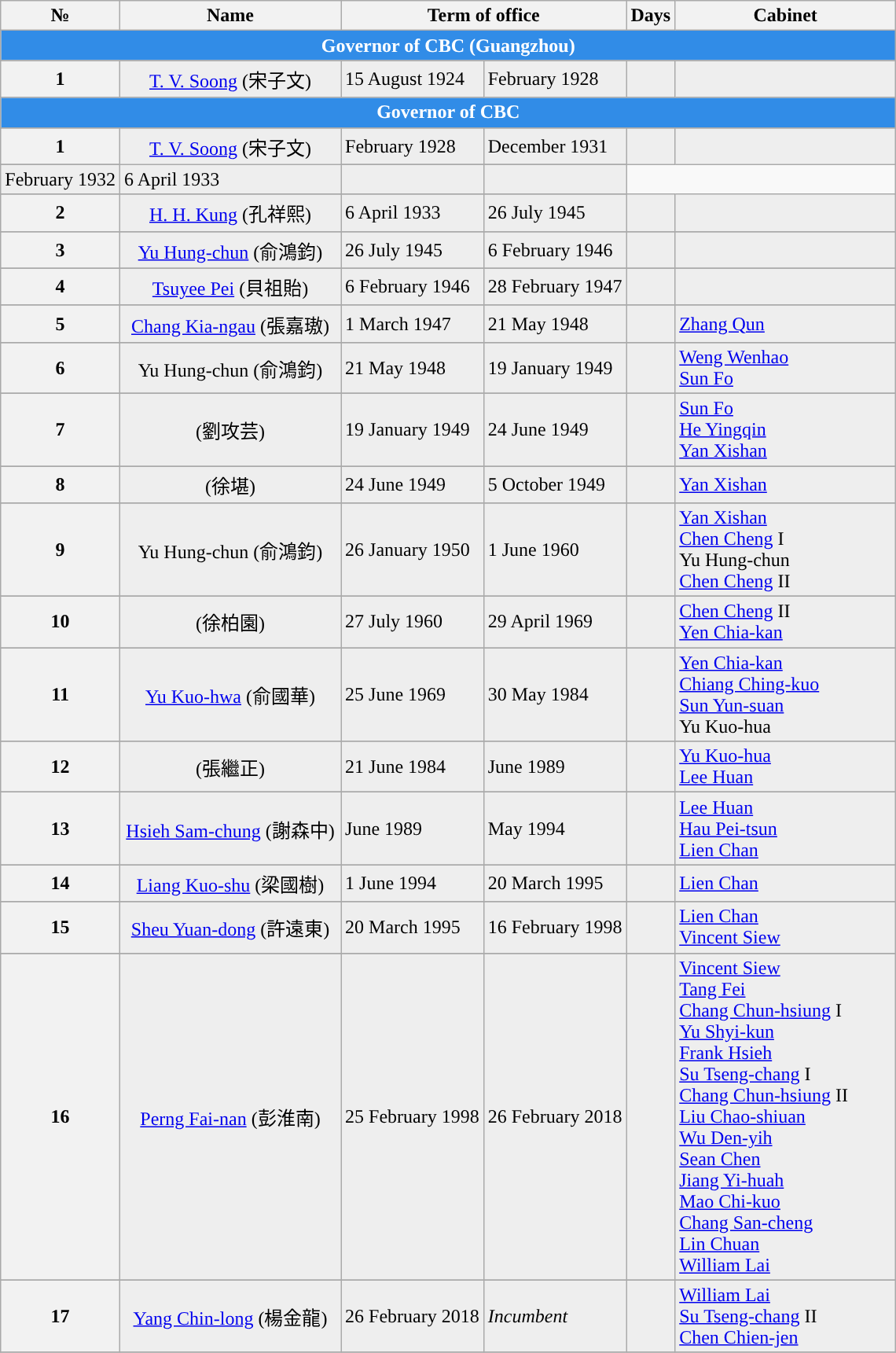<table class="wikitable">
<tr ->
<th>№</th>
<th width="180">Name</th>
<th colspan=2 width="180">Term of office</th>
<th>Days</th>
<th width="180">Cabinet</th>
</tr>
<tr ->
<th colspan=6 style="background:#318CE7; color:white;">Governor of CBC (Guangzhou)</th>
</tr>
<tr ->
</tr>
<tr - bgcolor=#EEEEEE>
<th style="background:">1</th>
<td align=center><a href='#'>T. V. Soong</a> (宋子文)</td>
<td>15 August 1924</td>
<td>February 1928</td>
<td></td>
<td></td>
</tr>
<tr ->
<th colspan=6 style="background:#318CE7; color:white;">Governor of CBC</th>
</tr>
<tr ->
</tr>
<tr - bgcolor=#EEEEEE>
<th style="background:">1</th>
<td align=center rowspan=2><a href='#'>T. V. Soong</a> (宋子文)</td>
<td>February 1928</td>
<td>December 1931</td>
<td></td>
<td></td>
</tr>
<tr ->
</tr>
<tr - bgcolor=#EEEEEE>
<td>February 1932</td>
<td>6 April 1933</td>
<td></td>
<td></td>
</tr>
<tr ->
</tr>
<tr - bgcolor=#EEEEEE>
<th style="background:">2</th>
<td align=center><a href='#'>H. H. Kung</a> (孔祥熙)</td>
<td>6 April 1933</td>
<td>26 July 1945</td>
<td></td>
<td></td>
</tr>
<tr ->
</tr>
<tr - bgcolor=#EEEEEE>
<th style="background:">3</th>
<td align=center><a href='#'>Yu Hung-chun</a> (俞鴻鈞)</td>
<td>26 July 1945</td>
<td>6 February 1946</td>
<td></td>
<td></td>
</tr>
<tr ->
</tr>
<tr - bgcolor=#EEEEEE>
<th style="background:">4</th>
<td align=center><a href='#'>Tsuyee Pei</a> (貝祖貽)</td>
<td>6 February 1946</td>
<td>28 February 1947</td>
<td></td>
<td></td>
</tr>
<tr ->
</tr>
<tr - bgcolor=#EEEEEE>
<th style="background:">5</th>
<td align=center><a href='#'>Chang Kia-ngau</a> (張嘉璈)</td>
<td>1 March 1947</td>
<td>21 May 1948</td>
<td></td>
<td><a href='#'>Zhang Qun</a></td>
</tr>
<tr ->
</tr>
<tr - bgcolor=#EEEEEE>
<th style="background:">6</th>
<td align=center>Yu Hung-chun (俞鴻鈞)</td>
<td>21 May 1948</td>
<td>19 January 1949</td>
<td></td>
<td><a href='#'>Weng Wenhao</a><br><a href='#'>Sun Fo</a></td>
</tr>
<tr ->
</tr>
<tr - bgcolor=#EEEEEE>
<th style="background:">7</th>
<td align=center> (劉攻芸)</td>
<td>19 January 1949</td>
<td>24 June 1949</td>
<td></td>
<td><a href='#'>Sun Fo</a><br><a href='#'>He Yingqin</a><br><a href='#'>Yan Xishan</a></td>
</tr>
<tr ->
</tr>
<tr - bgcolor=#EEEEEE>
<th style="background:">8</th>
<td align=center> (徐堪)</td>
<td>24 June 1949</td>
<td>5 October 1949</td>
<td></td>
<td><a href='#'>Yan Xishan</a></td>
</tr>
<tr ->
</tr>
<tr - bgcolor=#EEEEEE>
<th style="background:">9</th>
<td align=center>Yu Hung-chun (俞鴻鈞)</td>
<td>26 January 1950</td>
<td>1 June 1960</td>
<td></td>
<td><a href='#'>Yan Xishan</a><br><a href='#'>Chen Cheng</a> I<br>Yu Hung-chun<br><a href='#'>Chen Cheng</a> II</td>
</tr>
<tr ->
</tr>
<tr - bgcolor=#EEEEEE>
<th style="background:">10</th>
<td align=center> (徐柏園)</td>
<td>27 July 1960</td>
<td>29 April 1969</td>
<td></td>
<td><a href='#'>Chen Cheng</a> II<br><a href='#'>Yen Chia-kan</a></td>
</tr>
<tr ->
</tr>
<tr - bgcolor=#EEEEEE>
<th style="background:">11</th>
<td align=center><a href='#'>Yu Kuo-hwa</a> (俞國華)</td>
<td>25 June 1969</td>
<td>30 May 1984</td>
<td></td>
<td><a href='#'>Yen Chia-kan</a><br><a href='#'>Chiang Ching-kuo</a><br><a href='#'>Sun Yun-suan</a><br>Yu Kuo-hua</td>
</tr>
<tr ->
</tr>
<tr - bgcolor=#EEEEEE>
<th style="background:">12</th>
<td align=center> (張繼正)</td>
<td>21 June 1984</td>
<td>June 1989</td>
<td></td>
<td><a href='#'>Yu Kuo-hua</a><br><a href='#'>Lee Huan</a></td>
</tr>
<tr ->
</tr>
<tr - bgcolor=#EEEEEE>
<th style="background:">13</th>
<td align=center><a href='#'>Hsieh Sam-chung</a> (謝森中)</td>
<td>June 1989</td>
<td>May 1994</td>
<td></td>
<td><a href='#'>Lee Huan</a><br><a href='#'>Hau Pei-tsun</a><br><a href='#'>Lien Chan</a></td>
</tr>
<tr ->
</tr>
<tr - bgcolor=#EEEEEE>
<th style="background:">14</th>
<td align=center><a href='#'>Liang Kuo-shu</a> (梁國樹)</td>
<td>1 June 1994</td>
<td>20 March 1995</td>
<td></td>
<td><a href='#'>Lien Chan</a></td>
</tr>
<tr ->
</tr>
<tr - bgcolor=#EEEEEE>
<th style="background:">15</th>
<td align=center><a href='#'>Sheu Yuan-dong</a> (許遠東)</td>
<td>20 March 1995</td>
<td>16 February 1998</td>
<td></td>
<td><a href='#'>Lien Chan</a><br><a href='#'>Vincent Siew</a></td>
</tr>
<tr ->
</tr>
<tr - bgcolor=#EEEEEE>
<th style="background:">16</th>
<td align=center><a href='#'>Perng Fai-nan</a> (彭淮南)</td>
<td>25 February 1998</td>
<td>26 February 2018</td>
<td></td>
<td><a href='#'>Vincent Siew</a><br><a href='#'>Tang Fei</a><br><a href='#'>Chang Chun-hsiung</a> I<br><a href='#'>Yu Shyi-kun</a><br><a href='#'>Frank Hsieh</a><br><a href='#'>Su Tseng-chang</a> I<br><a href='#'>Chang Chun-hsiung</a> II<br><a href='#'>Liu Chao-shiuan</a><br><a href='#'>Wu Den-yih</a><br><a href='#'>Sean Chen</a><br><a href='#'>Jiang Yi-huah</a><br><a href='#'>Mao Chi-kuo</a><br><a href='#'>Chang San-cheng</a><br><a href='#'>Lin Chuan</a><br><a href='#'>William Lai</a></td>
</tr>
<tr ->
</tr>
<tr - bgcolor=#EEEEEE>
<th style="background:">17</th>
<td align=center><a href='#'>Yang Chin-long</a> (楊金龍)</td>
<td>26 February 2018</td>
<td><em>Incumbent</em></td>
<td></td>
<td><a href='#'>William Lai</a><br><a href='#'>Su Tseng-chang</a> II<br><a href='#'>Chen Chien-jen</a></td>
</tr>
<tr ->
</tr>
</table>
